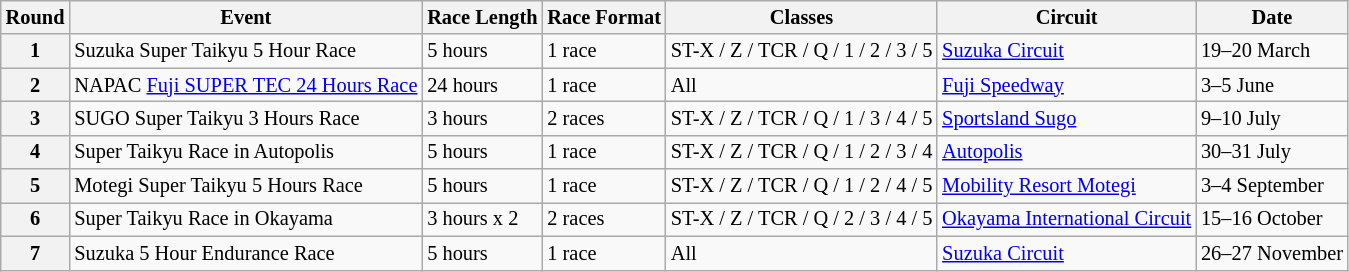<table class="wikitable" style="font-size: 85%">
<tr>
<th>Round</th>
<th>Event</th>
<th>Race Length</th>
<th>Race Format</th>
<th>Classes</th>
<th>Circuit</th>
<th>Date</th>
</tr>
<tr>
<th>1</th>
<td>Suzuka Super Taikyu 5 Hour Race</td>
<td>5 hours</td>
<td>1 race</td>
<td>ST-X / Z / TCR / Q / 1 / 2 / 3 / 5</td>
<td><a href='#'>Suzuka Circuit</a></td>
<td>19–20 March</td>
</tr>
<tr>
<th>2</th>
<td>NAPAC <a href='#'>Fuji SUPER TEC 24 Hours Race</a></td>
<td>24 hours</td>
<td>1 race</td>
<td>All</td>
<td><a href='#'>Fuji Speedway</a></td>
<td>3–5 June</td>
</tr>
<tr>
<th>3</th>
<td>SUGO Super Taikyu 3 Hours Race</td>
<td>3 hours</td>
<td>2 races</td>
<td>ST-X / Z / TCR / Q / 1 / 3 / 4 / 5</td>
<td><a href='#'>Sportsland Sugo</a></td>
<td>9–10 July</td>
</tr>
<tr>
<th>4</th>
<td>Super Taikyu Race in Autopolis</td>
<td>5 hours</td>
<td>1 race</td>
<td>ST-X / Z / TCR / Q / 1 / 2 / 3 / 4</td>
<td><a href='#'>Autopolis</a></td>
<td>30–31 July</td>
</tr>
<tr>
<th>5</th>
<td>Motegi Super Taikyu 5 Hours Race</td>
<td>5 hours</td>
<td>1 race</td>
<td>ST-X / Z / TCR / Q / 1 / 2 / 4 / 5</td>
<td><a href='#'>Mobility Resort Motegi</a></td>
<td>3–4 September</td>
</tr>
<tr>
<th>6</th>
<td>Super Taikyu Race in Okayama</td>
<td>3 hours x 2</td>
<td>2 races</td>
<td>ST-X / Z / TCR / Q / 2 / 3 / 4 / 5</td>
<td><a href='#'>Okayama International Circuit</a></td>
<td>15–16 October</td>
</tr>
<tr>
<th>7</th>
<td>Suzuka 5 Hour Endurance Race</td>
<td>5 hours</td>
<td>1 race</td>
<td>All</td>
<td><a href='#'>Suzuka Circuit</a></td>
<td>26–27 November</td>
</tr>
</table>
